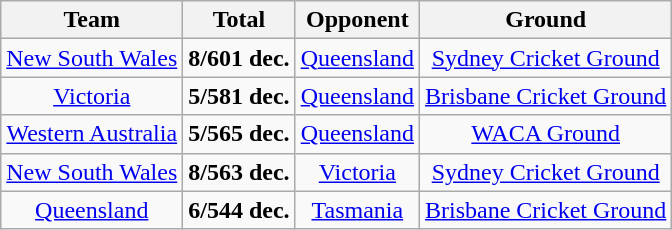<table class="wikitable">
<tr>
<th>Team</th>
<th>Total</th>
<th>Opponent</th>
<th>Ground</th>
</tr>
<tr align=center>
<td><a href='#'>New South Wales</a></td>
<td><strong>8/601 dec.</strong></td>
<td><a href='#'>Queensland</a></td>
<td><a href='#'>Sydney Cricket Ground</a></td>
</tr>
<tr align=center>
<td><a href='#'>Victoria</a></td>
<td><strong>5/581 dec.</strong></td>
<td><a href='#'>Queensland</a></td>
<td><a href='#'>Brisbane Cricket Ground</a></td>
</tr>
<tr align=center>
<td><a href='#'>Western Australia</a></td>
<td><strong>5/565 dec.</strong></td>
<td><a href='#'>Queensland</a></td>
<td><a href='#'>WACA Ground</a></td>
</tr>
<tr align=center>
<td><a href='#'>New South Wales</a></td>
<td><strong>8/563 dec.</strong></td>
<td><a href='#'>Victoria</a></td>
<td><a href='#'>Sydney Cricket Ground</a></td>
</tr>
<tr align=center>
<td><a href='#'>Queensland</a></td>
<td><strong>6/544 dec.</strong></td>
<td><a href='#'>Tasmania</a></td>
<td><a href='#'>Brisbane Cricket Ground</a></td>
</tr>
</table>
